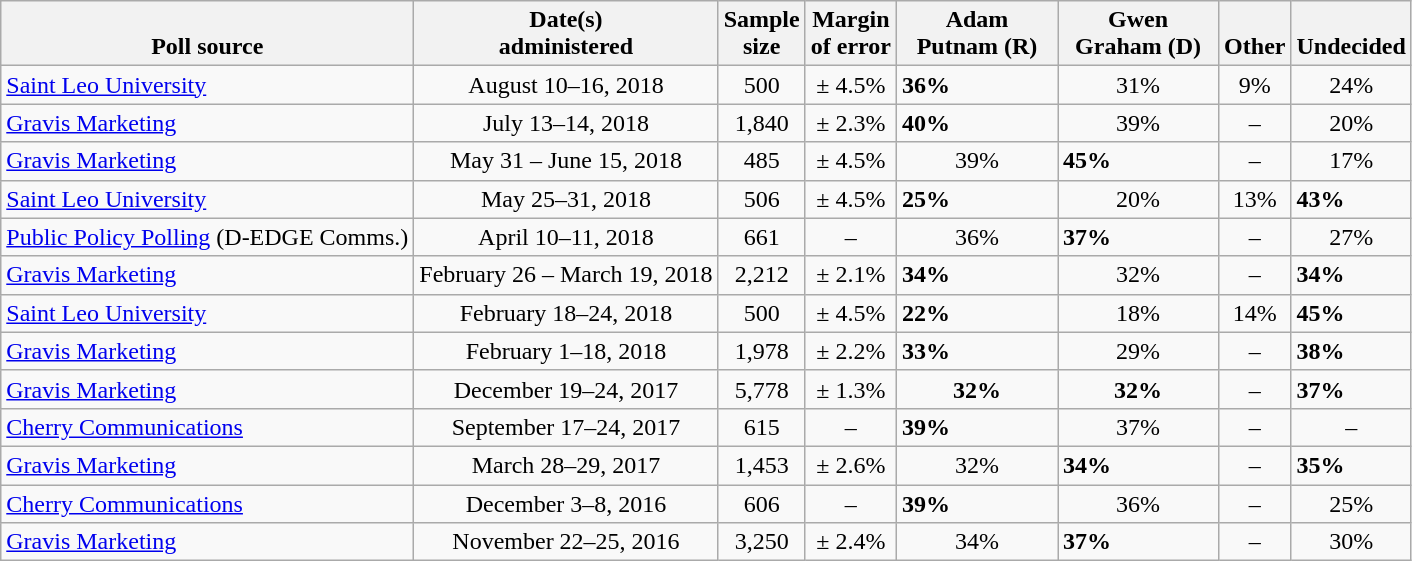<table class="wikitable">
<tr valign=bottom>
<th>Poll source</th>
<th>Date(s)<br>administered</th>
<th>Sample<br>size</th>
<th>Margin<br>of error</th>
<th style="width:100px;">Adam<br>Putnam (R)</th>
<th style="width:100px;">Gwen<br>Graham (D)</th>
<th>Other</th>
<th>Undecided</th>
</tr>
<tr>
<td><a href='#'>Saint Leo University</a></td>
<td align=center>August 10–16, 2018</td>
<td align=center>500</td>
<td align=center>± 4.5%</td>
<td><strong>36%</strong></td>
<td align=center>31%</td>
<td align=center>9%</td>
<td align=center>24%</td>
</tr>
<tr>
<td><a href='#'>Gravis Marketing</a></td>
<td align=center>July 13–14, 2018</td>
<td align=center>1,840</td>
<td align=center>± 2.3%</td>
<td><strong>40%</strong></td>
<td align=center>39%</td>
<td align=center>–</td>
<td align=center>20%</td>
</tr>
<tr>
<td><a href='#'>Gravis Marketing</a></td>
<td align=center>May 31 – June 15, 2018</td>
<td align=center>485</td>
<td align=center>± 4.5%</td>
<td align=center>39%</td>
<td><strong>45%</strong></td>
<td align=center>–</td>
<td align=center>17%</td>
</tr>
<tr>
<td><a href='#'>Saint Leo University</a></td>
<td align=center>May 25–31, 2018</td>
<td align=center>506</td>
<td align=center>± 4.5%</td>
<td><strong>25%</strong></td>
<td align=center>20%</td>
<td align=center>13%</td>
<td><strong>43%</strong></td>
</tr>
<tr>
<td><a href='#'>Public Policy Polling</a> (D-EDGE Comms.)</td>
<td align=center>April 10–11, 2018</td>
<td align=center>661</td>
<td align=center>–</td>
<td align=center>36%</td>
<td><strong>37%</strong></td>
<td align=center>–</td>
<td align=center>27%</td>
</tr>
<tr>
<td><a href='#'>Gravis Marketing</a></td>
<td align=center>February 26 – March 19, 2018</td>
<td align=center>2,212</td>
<td align=center>± 2.1%</td>
<td><strong>34%</strong></td>
<td align=center>32%</td>
<td align=center>–</td>
<td><strong>34%</strong></td>
</tr>
<tr>
<td><a href='#'>Saint Leo University</a></td>
<td align=center>February 18–24, 2018</td>
<td align=center>500</td>
<td align=center>± 4.5%</td>
<td><strong>22%</strong></td>
<td align=center>18%</td>
<td align=center>14%</td>
<td><strong>45%</strong></td>
</tr>
<tr>
<td><a href='#'>Gravis Marketing</a></td>
<td align=center>February 1–18, 2018</td>
<td align=center>1,978</td>
<td align=center>± 2.2%</td>
<td><strong>33%</strong></td>
<td align=center>29%</td>
<td align=center>–</td>
<td><strong>38%</strong></td>
</tr>
<tr>
<td><a href='#'>Gravis Marketing</a></td>
<td align=center>December 19–24, 2017</td>
<td align=center>5,778</td>
<td align=center>± 1.3%</td>
<td align=center><strong>32%</strong></td>
<td align=center><strong>32%</strong></td>
<td align=center>–</td>
<td><strong>37%</strong></td>
</tr>
<tr>
<td><a href='#'>Cherry Communications</a></td>
<td align=center>September 17–24, 2017</td>
<td align=center>615</td>
<td align=center>–</td>
<td><strong>39%</strong></td>
<td align=center>37%</td>
<td align=center>–</td>
<td align=center>–</td>
</tr>
<tr>
<td><a href='#'>Gravis Marketing</a></td>
<td align=center>March 28–29, 2017</td>
<td align=center>1,453</td>
<td align=center>± 2.6%</td>
<td align=center>32%</td>
<td><strong>34%</strong></td>
<td align=center>–</td>
<td><strong>35%</strong></td>
</tr>
<tr>
<td><a href='#'>Cherry Communications</a></td>
<td align=center>December 3–8, 2016</td>
<td align=center>606</td>
<td align=center>–</td>
<td><strong>39%</strong></td>
<td align=center>36%</td>
<td align=center>–</td>
<td align=center>25%</td>
</tr>
<tr>
<td><a href='#'>Gravis Marketing</a></td>
<td align=center>November 22–25, 2016</td>
<td align=center>3,250</td>
<td align=center>± 2.4%</td>
<td align=center>34%</td>
<td><strong>37%</strong></td>
<td align=center>–</td>
<td align=center>30%</td>
</tr>
</table>
